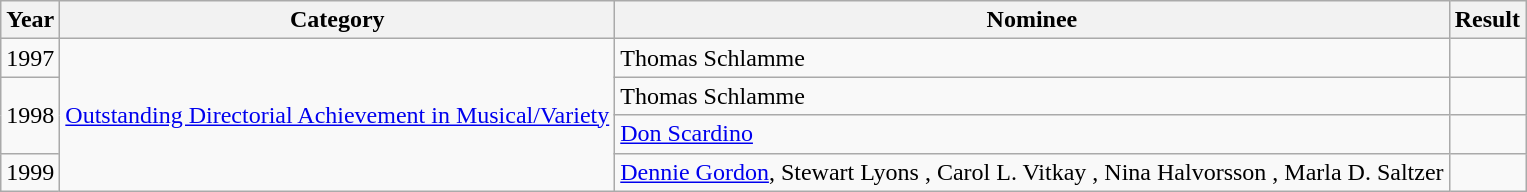<table class="wikitable">
<tr>
<th>Year</th>
<th>Category</th>
<th>Nominee</th>
<th>Result</th>
</tr>
<tr>
<td>1997</td>
<td rowspan=4><a href='#'>Outstanding Directorial Achievement in Musical/Variety</a></td>
<td>Thomas Schlamme <br></td>
<td></td>
</tr>
<tr>
<td rowspan=2>1998</td>
<td>Thomas Schlamme<br></td>
<td></td>
</tr>
<tr>
<td><a href='#'>Don Scardino</a><br></td>
<td></td>
</tr>
<tr>
<td>1999</td>
<td><a href='#'>Dennie Gordon</a>, Stewart Lyons , Carol L. Vitkay , Nina Halvorsson , Marla D. Saltzer <br></td>
<td></td>
</tr>
</table>
